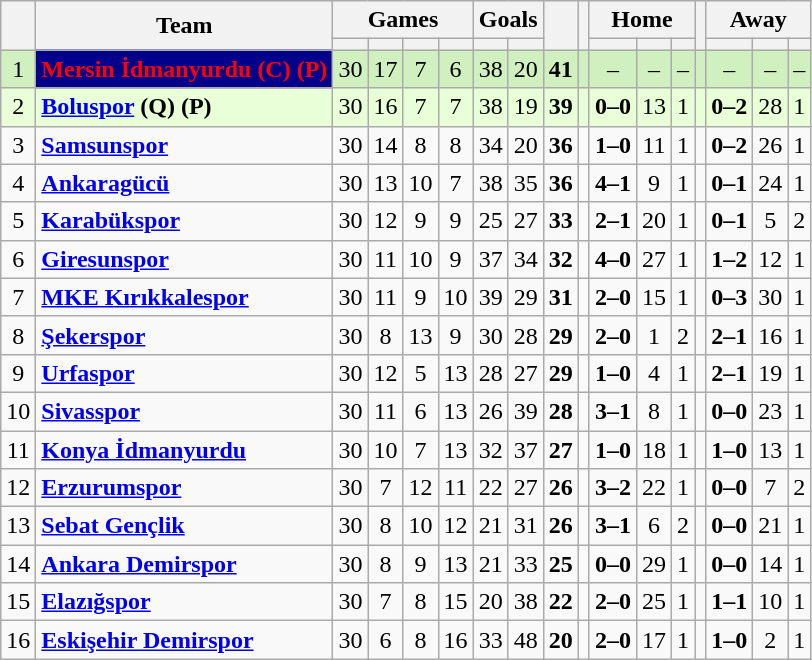<table class="wikitable" style="text-align: center;">
<tr>
<th rowspan=2></th>
<th rowspan=2>Team</th>
<th colspan=4>Games</th>
<th colspan=2>Goals</th>
<th rowspan=2></th>
<th rowspan=2></th>
<th colspan=3>Home</th>
<th rowspan=2></th>
<th colspan=3>Away</th>
</tr>
<tr>
<th></th>
<th></th>
<th></th>
<th></th>
<th></th>
<th></th>
<th></th>
<th></th>
<th></th>
<th></th>
<th></th>
<th></th>
</tr>
<tr>
<td bgcolor="#D0F0C0">1</td>
<td align="left" bgcolor="#00008B" style="color:red;"><strong>Mersin İdmanyurdu (C) (P)</strong></td>
<td bgcolor="#D0F0C0">30</td>
<td bgcolor="#D0F0C0">17</td>
<td bgcolor="#D0F0C0">7</td>
<td bgcolor="#D0F0C0">6</td>
<td bgcolor="#D0F0C0">38</td>
<td bgcolor="#D0F0C0">20</td>
<td bgcolor="#D0F0C0"><strong>41</strong></td>
<td bgcolor="#D0F0C0"></td>
<td bgcolor="#D0F0C0">–</td>
<td bgcolor="#D0F0C0">–</td>
<td bgcolor="#D0F0C0">–</td>
<td bgcolor="#D0F0C0"></td>
<td bgcolor="#D0F0C0">–</td>
<td bgcolor="#D0F0C0">–</td>
<td bgcolor="#D0F0C0">–</td>
</tr>
<tr>
<td bgcolor="#E8FFD8">2</td>
<td bgcolor="#E8FFD8" align="left"><strong><a href='#'>Boluspor</a> (Q) (P)</strong></td>
<td bgcolor="#E8FFD8">30</td>
<td bgcolor="#E8FFD8">16</td>
<td bgcolor="#E8FFD8">7</td>
<td bgcolor="#E8FFD8">7</td>
<td bgcolor="#E8FFD8">38</td>
<td bgcolor="#E8FFD8">19</td>
<td bgcolor="#E8FFD8"><strong>39</strong></td>
<td bgcolor="#E8FFD8"></td>
<td bgcolor="#E8FFD8"><strong>0–0</strong></td>
<td bgcolor="#E8FFD8">13</td>
<td bgcolor="#E8FFD8">1</td>
<td bgcolor="#E8FFD8"></td>
<td bgcolor="#E8FFD8"><strong>0–2</strong></td>
<td bgcolor="#E8FFD8">28</td>
<td bgcolor="#E8FFD8">1</td>
</tr>
<tr>
<td>3</td>
<td align="left"><strong><a href='#'>Samsunspor</a></strong></td>
<td>30</td>
<td>14</td>
<td>8</td>
<td>8</td>
<td>34</td>
<td>20</td>
<td><strong>36</strong></td>
<td></td>
<td><strong>1–0</strong></td>
<td>11</td>
<td>1</td>
<td></td>
<td><strong>0–2</strong></td>
<td>26</td>
<td>1</td>
</tr>
<tr>
<td>4</td>
<td align="left"><strong><a href='#'>Ankaragücü</a></strong></td>
<td>30</td>
<td>13</td>
<td>10</td>
<td>7</td>
<td>38</td>
<td>35</td>
<td><strong>36</strong></td>
<td></td>
<td><strong>4–1</strong></td>
<td>9</td>
<td>1</td>
<td></td>
<td><strong>0–1</strong></td>
<td>24</td>
<td>1</td>
</tr>
<tr>
<td>5</td>
<td align="left"><strong><a href='#'>Karabükspor</a></strong></td>
<td>30</td>
<td>12</td>
<td>9</td>
<td>9</td>
<td>25</td>
<td>27</td>
<td><strong>33</strong></td>
<td></td>
<td><strong>2–1</strong></td>
<td>20</td>
<td>1</td>
<td></td>
<td><strong>0–1</strong></td>
<td>5</td>
<td>2</td>
</tr>
<tr>
<td>6</td>
<td align="left"><strong><a href='#'>Giresunspor</a></strong></td>
<td>30</td>
<td>11</td>
<td>10</td>
<td>9</td>
<td>37</td>
<td>34</td>
<td><strong>32</strong></td>
<td></td>
<td><strong>4–0</strong></td>
<td>27</td>
<td>1</td>
<td></td>
<td><strong>1–2</strong></td>
<td>12</td>
<td>1</td>
</tr>
<tr>
<td>7</td>
<td align="left"><strong><a href='#'>MKE Kırıkkalespor</a></strong></td>
<td>30</td>
<td>11</td>
<td>9</td>
<td>10</td>
<td>39</td>
<td>29</td>
<td><strong>31</strong></td>
<td></td>
<td><strong>2–0</strong></td>
<td>15</td>
<td>1</td>
<td></td>
<td><strong>0–3</strong></td>
<td>30</td>
<td>1</td>
</tr>
<tr>
<td>8</td>
<td align="left"><strong><a href='#'>Şekerspor</a></strong></td>
<td>30</td>
<td>8</td>
<td>13</td>
<td>9</td>
<td>30</td>
<td>28</td>
<td><strong>29</strong></td>
<td></td>
<td><strong>2–0</strong></td>
<td>1</td>
<td>2</td>
<td></td>
<td><strong>2–1</strong></td>
<td>16</td>
<td>1</td>
</tr>
<tr>
<td>9</td>
<td align="left"><strong><a href='#'>Urfaspor</a></strong></td>
<td>30</td>
<td>12</td>
<td>5</td>
<td>13</td>
<td>28</td>
<td>27</td>
<td><strong>29</strong></td>
<td></td>
<td><strong>1–0</strong></td>
<td>4</td>
<td>1</td>
<td></td>
<td><strong>2–1</strong></td>
<td>19</td>
<td>1</td>
</tr>
<tr>
<td>10</td>
<td align="left"><strong><a href='#'>Sivasspor</a></strong></td>
<td>30</td>
<td>11</td>
<td>6</td>
<td>13</td>
<td>26</td>
<td>39</td>
<td><strong>28</strong></td>
<td></td>
<td><strong>3–1</strong></td>
<td>8</td>
<td>1</td>
<td></td>
<td><strong>0–0</strong></td>
<td>23</td>
<td>1</td>
</tr>
<tr>
<td>11</td>
<td align="left"><strong><a href='#'>Konya İdmanyurdu</a></strong></td>
<td>30</td>
<td>10</td>
<td>7</td>
<td>13</td>
<td>32</td>
<td>37</td>
<td><strong>27</strong></td>
<td></td>
<td><strong>1–0</strong></td>
<td>18</td>
<td>1</td>
<td></td>
<td><strong>1–0</strong></td>
<td>13</td>
<td>1</td>
</tr>
<tr>
<td>12</td>
<td align="left"><strong><a href='#'>Erzurumspor</a></strong></td>
<td>30</td>
<td>7</td>
<td>12</td>
<td>11</td>
<td>22</td>
<td>27</td>
<td><strong>26</strong></td>
<td></td>
<td><strong>3–2</strong></td>
<td>22</td>
<td>1</td>
<td></td>
<td><strong>0–0</strong></td>
<td>7</td>
<td>2</td>
</tr>
<tr>
<td>13</td>
<td align="left"><strong><a href='#'>Sebat Gençlik</a></strong></td>
<td>30</td>
<td>8</td>
<td>10</td>
<td>12</td>
<td>21</td>
<td>31</td>
<td><strong>26</strong></td>
<td></td>
<td><strong>3–1</strong></td>
<td>6</td>
<td>2</td>
<td></td>
<td><strong>0–0</strong></td>
<td>21</td>
<td>1</td>
</tr>
<tr>
<td>14</td>
<td align="left"><strong><a href='#'>Ankara Demirspor</a></strong></td>
<td>30</td>
<td>8</td>
<td>9</td>
<td>13</td>
<td>21</td>
<td>33</td>
<td><strong>25</strong></td>
<td></td>
<td><strong>0–0</strong></td>
<td>29</td>
<td>1</td>
<td></td>
<td><strong>0–0</strong></td>
<td>14</td>
<td>1</td>
</tr>
<tr>
<td>15</td>
<td align="left"><strong><a href='#'>Elazığspor</a></strong></td>
<td>30</td>
<td>7</td>
<td>8</td>
<td>15</td>
<td>20</td>
<td>38</td>
<td><strong>22</strong></td>
<td></td>
<td><strong>2–0</strong></td>
<td>25</td>
<td>1</td>
<td></td>
<td><strong>1–1</strong></td>
<td>10</td>
<td>1</td>
</tr>
<tr>
<td>16</td>
<td align="left"><strong><a href='#'>Eskişehir Demirspor</a></strong></td>
<td>30</td>
<td>6</td>
<td>8</td>
<td>16</td>
<td>33</td>
<td>48</td>
<td><strong>20</strong></td>
<td></td>
<td><strong>2–0</strong></td>
<td>17</td>
<td>1</td>
<td></td>
<td><strong>1–0</strong></td>
<td>2</td>
<td>1</td>
</tr>
</table>
